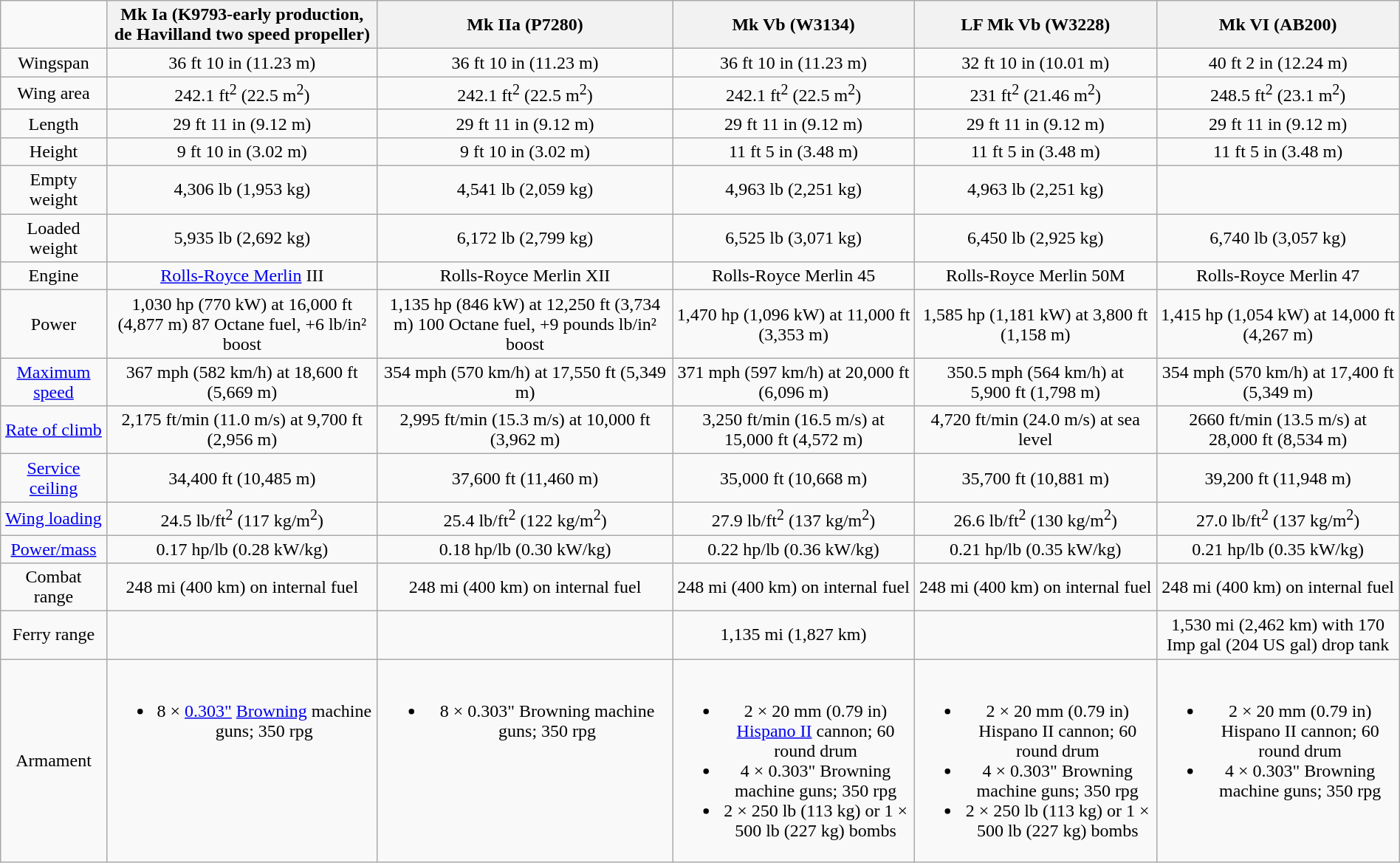<table class="wikitable"" width:100%; " style="margin:auto;">
<tr>
<td></td>
<th>Mk Ia (K9793-early production, de Havilland two speed propeller)</th>
<th>Mk IIa (P7280)</th>
<th>Mk Vb (W3134)</th>
<th>LF Mk Vb (W3228)</th>
<th>Mk VI (AB200)</th>
</tr>
<tr style="text-align:center;">
<td>Wingspan</td>
<td>36 ft 10 in (11.23 m)</td>
<td>36 ft 10 in (11.23 m)</td>
<td>36 ft 10 in (11.23 m)</td>
<td>32 ft 10 in (10.01 m)</td>
<td>40 ft 2 in (12.24 m)</td>
</tr>
<tr style="text-align:center;">
<td>Wing area</td>
<td>242.1 ft<sup>2</sup> (22.5 m<sup>2</sup>)</td>
<td>242.1 ft<sup>2</sup> (22.5 m<sup>2</sup>)</td>
<td>242.1 ft<sup>2</sup> (22.5 m<sup>2</sup>)</td>
<td>231 ft<sup>2</sup> (21.46 m<sup>2</sup>)</td>
<td>248.5 ft<sup>2</sup> (23.1 m<sup>2</sup>)</td>
</tr>
<tr style="text-align:center;">
<td>Length</td>
<td>29 ft 11 in (9.12 m)</td>
<td>29 ft 11 in (9.12 m)</td>
<td>29 ft 11 in (9.12 m)</td>
<td>29 ft 11 in (9.12 m)</td>
<td>29 ft 11 in (9.12 m)</td>
</tr>
<tr style="text-align:center;">
<td>Height</td>
<td>9 ft 10 in (3.02 m)</td>
<td>9 ft 10 in (3.02 m)</td>
<td>11 ft 5 in (3.48 m)</td>
<td>11 ft 5 in (3.48 m)</td>
<td>11 ft 5 in (3.48 m)</td>
</tr>
<tr style="text-align:center;">
<td>Empty weight</td>
<td>4,306 lb (1,953 kg)</td>
<td>4,541 lb (2,059 kg)</td>
<td>4,963 lb (2,251 kg)</td>
<td>4,963 lb (2,251 kg)</td>
</tr>
<tr style="text-align:center;">
<td>Loaded weight</td>
<td>5,935 lb (2,692 kg)</td>
<td>6,172 lb (2,799 kg)</td>
<td>6,525 lb (3,071 kg)</td>
<td>6,450 lb (2,925 kg)</td>
<td>6,740 lb (3,057 kg)</td>
</tr>
<tr style="text-align:center;">
<td>Engine</td>
<td><a href='#'>Rolls-Royce Merlin</a> III</td>
<td>Rolls-Royce Merlin XII</td>
<td>Rolls-Royce Merlin 45</td>
<td>Rolls-Royce Merlin 50M</td>
<td>Rolls-Royce Merlin 47</td>
</tr>
<tr style="text-align:center;">
<td>Power</td>
<td>1,030 hp (770 kW) at 16,000 ft (4,877 m) 87 Octane fuel, +6 lb/in² boost</td>
<td>1,135 hp (846 kW) at 12,250 ft (3,734 m) 100 Octane fuel, +9 pounds lb/in² boost</td>
<td>1,470 hp (1,096 kW) at 11,000 ft (3,353 m)</td>
<td>1,585 hp (1,181 kW) at 3,800 ft (1,158 m)</td>
<td>1,415 hp (1,054 kW) at 14,000 ft (4,267 m)</td>
</tr>
<tr style="text-align:center;">
<td><a href='#'>Maximum speed</a></td>
<td>367 mph (582 km/h) at 18,600 ft (5,669 m)</td>
<td>354 mph (570 km/h) at 17,550 ft (5,349 m)</td>
<td>371 mph (597 km/h) at 20,000 ft (6,096 m)</td>
<td>350.5 mph (564 km/h) at 5,900 ft (1,798 m)</td>
<td>354 mph (570 km/h) at 17,400 ft (5,349 m)</td>
</tr>
<tr style="text-align:center;">
<td><a href='#'>Rate of climb</a></td>
<td>2,175 ft/min (11.0 m/s) at 9,700 ft (2,956 m)</td>
<td>2,995 ft/min (15.3 m/s) at 10,000 ft (3,962 m)</td>
<td>3,250 ft/min (16.5 m/s) at 15,000 ft (4,572 m)</td>
<td>4,720 ft/min (24.0 m/s) at sea level</td>
<td>2660 ft/min (13.5 m/s) at 28,000 ft (8,534 m)</td>
</tr>
<tr style="text-align:center;">
<td><a href='#'>Service ceiling</a></td>
<td>34,400 ft (10,485 m)</td>
<td>37,600 ft (11,460 m)</td>
<td>35,000 ft (10,668 m)</td>
<td>35,700 ft (10,881 m)</td>
<td>39,200 ft (11,948 m)</td>
</tr>
<tr style="text-align:center;">
<td><a href='#'>Wing loading</a></td>
<td>24.5 lb/ft<sup>2</sup> (117 kg/m<sup>2</sup>)</td>
<td>25.4 lb/ft<sup>2</sup> (122 kg/m<sup>2</sup>)</td>
<td>27.9 lb/ft<sup>2</sup> (137 kg/m<sup>2</sup>)</td>
<td>26.6 lb/ft<sup>2</sup> (130 kg/m<sup>2</sup>)</td>
<td>27.0 lb/ft<sup>2</sup> (137 kg/m<sup>2</sup>)</td>
</tr>
<tr style="text-align:center;">
<td><a href='#'>Power/mass</a></td>
<td>0.17 hp/lb (0.28 kW/kg)</td>
<td>0.18 hp/lb (0.30 kW/kg)</td>
<td>0.22 hp/lb (0.36 kW/kg)</td>
<td>0.21 hp/lb (0.35 kW/kg)</td>
<td>0.21 hp/lb (0.35 kW/kg)</td>
</tr>
<tr style="text-align:center;">
<td>Combat range</td>
<td>248 mi (400 km) on internal fuel</td>
<td>248 mi (400 km) on internal fuel</td>
<td>248 mi (400 km) on internal fuel</td>
<td>248 mi (400 km) on internal fuel</td>
<td>248 mi (400 km) on internal fuel</td>
</tr>
<tr style="text-align:center;">
<td>Ferry range</td>
<td></td>
<td></td>
<td>1,135 mi (1,827 km)</td>
<td></td>
<td>1,530 mi (2,462 km) with 170 Imp gal (204 US gal) drop tank</td>
</tr>
<tr style="text-align:center;">
<td>Armament</td>
<td valign="top"><br><ul><li>8 × <a href='#'>0.303"</a> <a href='#'>Browning</a> machine guns; 350 rpg</li></ul></td>
<td valign="top"><br><ul><li>8 × 0.303" Browning machine guns; 350 rpg</li></ul></td>
<td valign="top"><br><ul><li>2 × 20 mm (0.79 in) <a href='#'>Hispano II</a> cannon; 60 round drum</li><li>4 × 0.303" Browning machine guns; 350 rpg</li><li>2 × 250 lb (113 kg) or 1 × 500 lb (227 kg) bombs</li></ul></td>
<td valign="top"><br><ul><li>2 × 20 mm (0.79 in) Hispano II cannon; 60 round drum</li><li>4 × 0.303" Browning machine guns; 350 rpg</li><li>2 × 250 lb (113 kg) or 1 × 500 lb (227 kg) bombs</li></ul></td>
<td valign="top"><br><ul><li>2 × 20 mm (0.79 in) Hispano II cannon; 60 round drum</li><li>4 × 0.303" Browning machine guns; 350 rpg</li></ul></td>
</tr>
</table>
